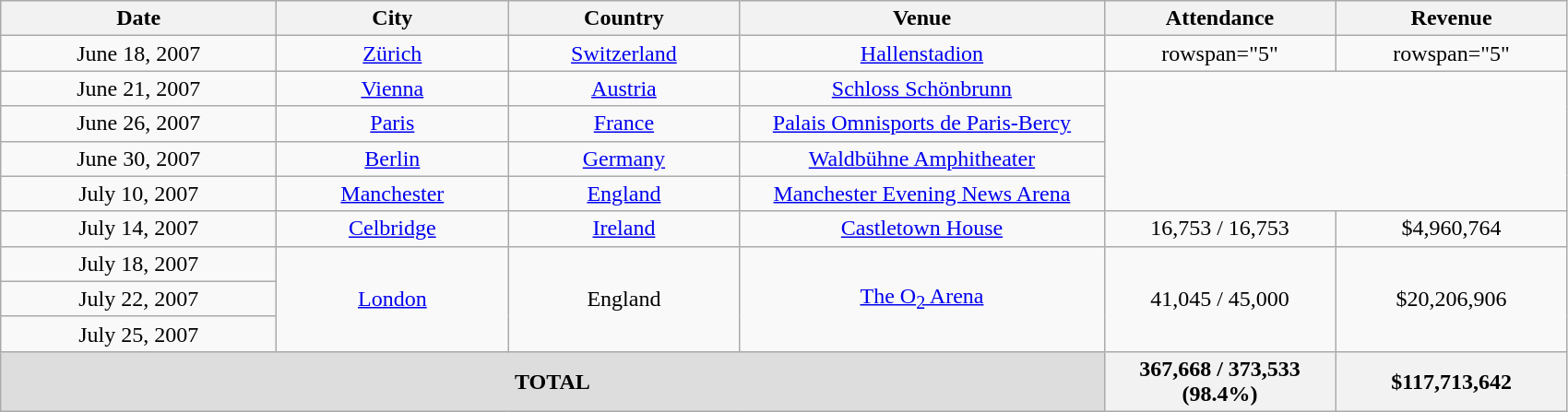<table class="wikitable" style="text-align:center;">
<tr>
<th scope="col" style="width:12em;">Date</th>
<th scope="col" style="width:10em;">City</th>
<th scope="col" style="width:10em;">Country</th>
<th scope="col" style="width:16em;">Venue</th>
<th scope="col" style="width:10em;">Attendance</th>
<th scope="col" style="width:10em;">Revenue</th>
</tr>
<tr>
<td>June 18, 2007</td>
<td><a href='#'>Zürich</a></td>
<td><a href='#'>Switzerland</a></td>
<td><a href='#'>Hallenstadion</a></td>
<td>rowspan="5" </td>
<td>rowspan="5" </td>
</tr>
<tr>
<td>June 21, 2007</td>
<td><a href='#'>Vienna</a></td>
<td><a href='#'>Austria</a></td>
<td><a href='#'>Schloss Schönbrunn</a></td>
</tr>
<tr>
<td>June 26, 2007</td>
<td><a href='#'>Paris</a></td>
<td><a href='#'>France</a></td>
<td><a href='#'>Palais Omnisports de Paris-Bercy</a></td>
</tr>
<tr>
<td>June 30, 2007</td>
<td><a href='#'>Berlin</a></td>
<td><a href='#'>Germany</a></td>
<td><a href='#'>Waldbühne Amphitheater</a></td>
</tr>
<tr>
<td>July 10, 2007</td>
<td><a href='#'>Manchester</a></td>
<td><a href='#'>England</a></td>
<td><a href='#'>Manchester Evening News Arena</a></td>
</tr>
<tr>
<td>July 14, 2007</td>
<td><a href='#'>Celbridge</a></td>
<td><a href='#'>Ireland</a></td>
<td><a href='#'>Castletown House</a></td>
<td>16,753 / 16,753</td>
<td>$4,960,764</td>
</tr>
<tr>
<td>July 18, 2007</td>
<td rowspan="3"><a href='#'>London</a></td>
<td rowspan="3">England</td>
<td rowspan="3"><a href='#'>The O<sub>2</sub> Arena</a></td>
<td rowspan="3">41,045 / 45,000</td>
<td rowspan="3">$20,206,906</td>
</tr>
<tr>
<td>July 22, 2007</td>
</tr>
<tr>
<td>July 25, 2007</td>
</tr>
<tr>
<td style="background:#ddd;" colspan="4"><strong>TOTAL</strong></td>
<th>367,668 / 373,533 (98.4%)</th>
<th>$117,713,642</th>
</tr>
</table>
